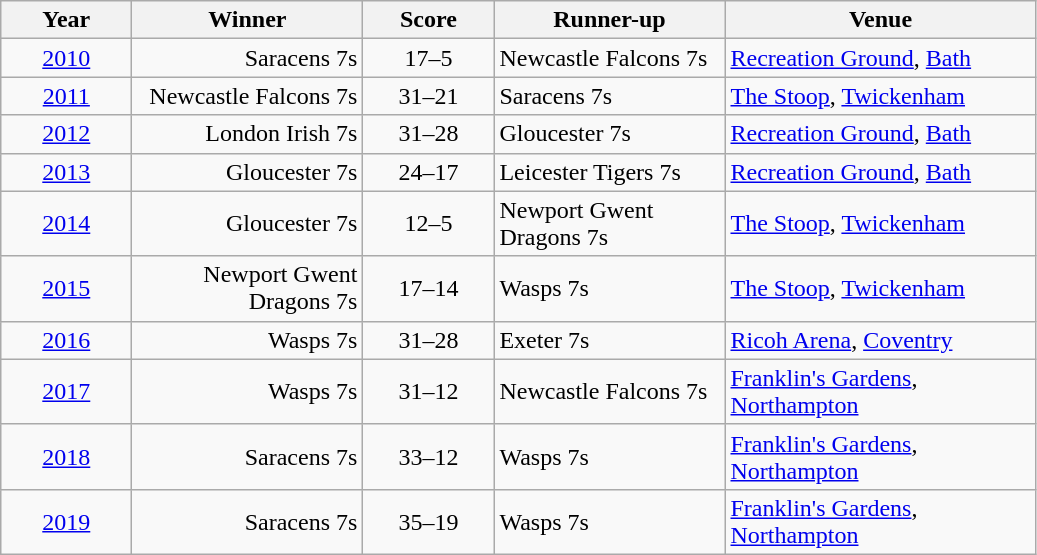<table class="wikitable">
<tr>
<th style="width:60pt;">Year</th>
<th style="width:110pt;">Winner</th>
<th style="width:60pt;">Score</th>
<th style="width:110pt;">Runner-up</th>
<th style="width:150pt;">Venue</th>
</tr>
<tr>
<td align=center><a href='#'>2010</a></td>
<td align=right>Saracens 7s</td>
<td align=center>17–5</td>
<td>Newcastle Falcons 7s</td>
<td><a href='#'>Recreation Ground</a>, <a href='#'>Bath</a></td>
</tr>
<tr>
<td align=center><a href='#'>2011</a></td>
<td align=right>Newcastle Falcons 7s</td>
<td align=center>31–21</td>
<td>Saracens 7s</td>
<td><a href='#'>The Stoop</a>, <a href='#'>Twickenham</a></td>
</tr>
<tr>
<td align=center><a href='#'>2012</a></td>
<td align=right>London Irish 7s</td>
<td align=center>31–28</td>
<td>Gloucester 7s</td>
<td><a href='#'>Recreation Ground</a>, <a href='#'>Bath</a></td>
</tr>
<tr>
<td align=center><a href='#'>2013</a></td>
<td align=right>Gloucester 7s</td>
<td align=center>24–17</td>
<td>Leicester Tigers 7s</td>
<td><a href='#'>Recreation Ground</a>, <a href='#'>Bath</a></td>
</tr>
<tr>
<td align=center><a href='#'>2014</a></td>
<td align=right>Gloucester 7s</td>
<td align=center>12–5</td>
<td>Newport Gwent Dragons 7s</td>
<td><a href='#'>The Stoop</a>, <a href='#'>Twickenham</a></td>
</tr>
<tr>
<td align=center><a href='#'>2015</a></td>
<td align=right>Newport Gwent Dragons 7s</td>
<td align=center>17–14</td>
<td>Wasps 7s</td>
<td><a href='#'>The Stoop</a>, <a href='#'>Twickenham</a></td>
</tr>
<tr>
<td align=center><a href='#'>2016</a></td>
<td align=right>Wasps 7s</td>
<td align=center>31–28</td>
<td>Exeter 7s</td>
<td><a href='#'>Ricoh Arena</a>, <a href='#'>Coventry</a></td>
</tr>
<tr>
<td align=center><a href='#'>2017</a></td>
<td align=right>Wasps 7s</td>
<td align=center>31–12</td>
<td>Newcastle Falcons 7s</td>
<td><a href='#'>Franklin's Gardens</a>, <a href='#'>Northampton</a></td>
</tr>
<tr>
<td align=center><a href='#'>2018</a></td>
<td align=right>Saracens 7s</td>
<td align=center>33–12</td>
<td>Wasps 7s</td>
<td><a href='#'>Franklin's Gardens</a>, <a href='#'>Northampton</a></td>
</tr>
<tr>
<td align=center><a href='#'>2019</a></td>
<td align=right>Saracens 7s</td>
<td align=center>35–19</td>
<td>Wasps 7s</td>
<td><a href='#'>Franklin's Gardens</a>, <a href='#'>Northampton</a></td>
</tr>
</table>
